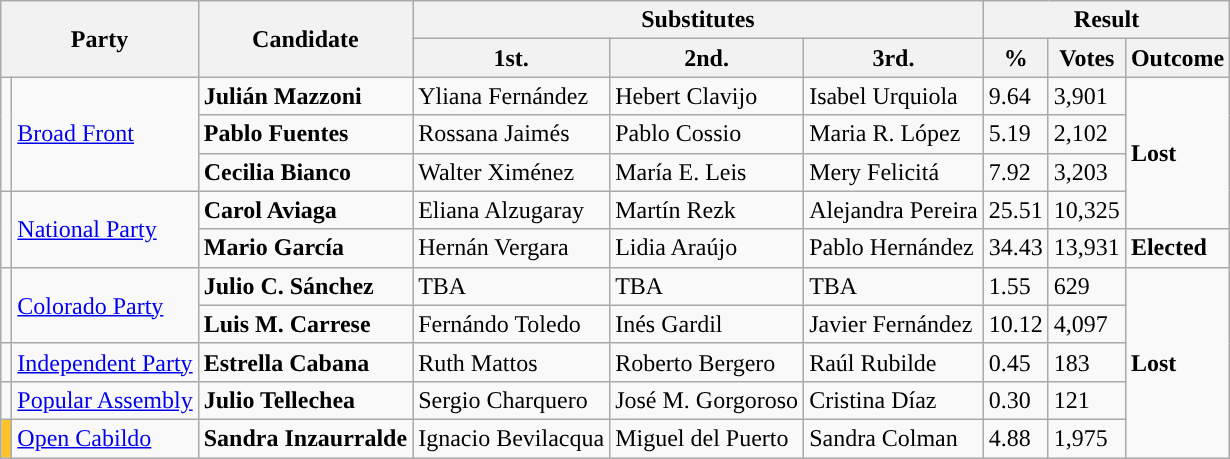<table class="wikitable">
<tr>
<th colspan="2" rowspan="2">Party</th>
<th rowspan="2">Candidate</th>
<th colspan="3">Substitutes</th>
<th colspan="3">Result</th>
</tr>
<tr>
<th>1st.</th>
<th>2nd.</th>
<th>3rd.</th>
<th>%</th>
<th>Votes</th>
<th>Outcome</th>
</tr>
<tr>
<td rowspan="3" style="background:"></td>
<td rowspan="3"><a href='#'>Broad Front</a></td>
<td><strong>Julián Mazzoni</strong></td>
<td>Yliana Fernández</td>
<td>Hebert Clavijo</td>
<td>Isabel Urquiola</td>
<td>9.64</td>
<td>3,901</td>
<td rowspan="4"><strong>Lost</strong> </td>
</tr>
<tr>
<td><strong>Pablo Fuentes</strong></td>
<td>Rossana Jaimés</td>
<td>Pablo Cossio</td>
<td>Maria R. López</td>
<td>5.19</td>
<td>2,102</td>
</tr>
<tr>
<td><strong>Cecilia Bianco</strong></td>
<td>Walter Ximénez</td>
<td>María E. Leis</td>
<td>Mery Felicitá</td>
<td>7.92</td>
<td>3,203</td>
</tr>
<tr>
<td rowspan="2" style="background:"></td>
<td rowspan="2"><a href='#'>National Party</a></td>
<td><strong>Carol Aviaga</strong></td>
<td>Eliana Alzugaray</td>
<td>Martín Rezk</td>
<td>Alejandra Pereira</td>
<td>25.51</td>
<td>10,325</td>
</tr>
<tr>
<td><strong>Mario García</strong></td>
<td>Hernán Vergara</td>
<td>Lidia Araújo</td>
<td>Pablo Hernández</td>
<td>34.43</td>
<td>13,931</td>
<td><strong>Elected</strong> </td>
</tr>
<tr>
<td rowspan="2" style="background:"></td>
<td rowspan="2"><a href='#'>Colorado Party</a></td>
<td><strong>Julio C. Sánchez</strong></td>
<td>TBA</td>
<td>TBA</td>
<td>TBA</td>
<td>1.55</td>
<td>629</td>
<td rowspan="5"><strong>Lost</strong> </td>
</tr>
<tr>
<td><strong>Luis M. Carrese</strong></td>
<td>Fernándo Toledo</td>
<td>Inés Gardil</td>
<td>Javier Fernández</td>
<td>10.12</td>
<td>4,097</td>
</tr>
<tr>
<td style="background:"></td>
<td><a href='#'>Independent Party</a></td>
<td><strong>Estrella Cabana</strong></td>
<td>Ruth Mattos</td>
<td>Roberto Bergero</td>
<td>Raúl Rubilde</td>
<td>0.45</td>
<td>183</td>
</tr>
<tr>
<td style="background:"></td>
<td><a href='#'>Popular Assembly</a></td>
<td><strong>Julio Tellechea</strong></td>
<td>Sergio Charquero</td>
<td>José M. Gorgoroso</td>
<td>Cristina Díaz</td>
<td>0.30</td>
<td>121</td>
</tr>
<tr>
<td style="background:#FBC22B"></td>
<td><a href='#'>Open Cabildo</a></td>
<td><strong>Sandra Inzaurralde</strong></td>
<td>Ignacio Bevilacqua</td>
<td>Miguel del Puerto</td>
<td>Sandra Colman</td>
<td>4.88</td>
<td>1,975</td>
</tr>
</table>
